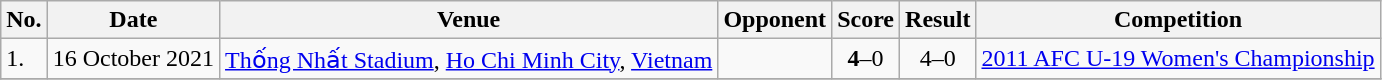<table class="wikitable">
<tr>
<th>No.</th>
<th>Date</th>
<th>Venue</th>
<th>Opponent</th>
<th>Score</th>
<th>Result</th>
<th>Competition</th>
</tr>
<tr>
<td>1.</td>
<td>16 October 2021</td>
<td><a href='#'>Thống Nhất Stadium</a>, <a href='#'>Ho Chi Minh City</a>, <a href='#'>Vietnam</a></td>
<td></td>
<td align=center><strong>4</strong>–0</td>
<td align=center>4–0</td>
<td><a href='#'>2011 AFC U-19 Women's Championship</a></td>
</tr>
<tr>
</tr>
</table>
